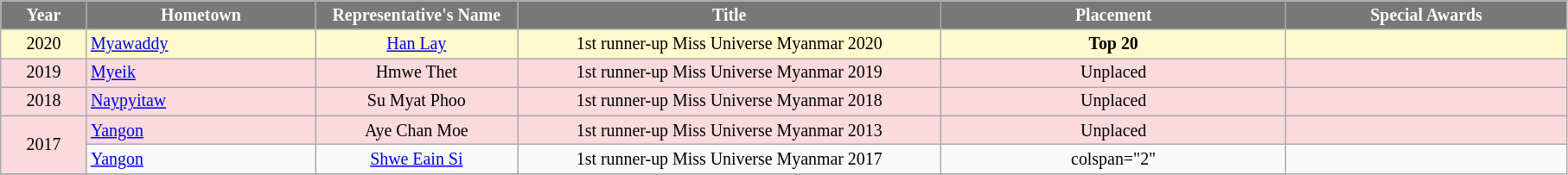<table class="wikitable sortable" style="font-size: 83%; text-align:center">
<tr>
<th width="60" style="background-color:#787878;color:#FFFFFF;">Year</th>
<th width="170" style="background-color:#787878;color:#FFFFFF;">Hometown</th>
<th width="150" style="background-color:#787878;color:#FFFFFF;">Representative's Name</th>
<th width="320" style="background-color:#787878;color:#FFFFFF;">Title</th>
<th width="260" style="background-color:#787878;color:#FFFFFF;">Placement</th>
<th width="210" style="background-color:#787878;color:#FFFFFF;">Special Awards</th>
</tr>
<tr style="background-color:#FFFACD; ">
<td>2020</td>
<td align=left> <a href='#'>Myawaddy</a></td>
<td><a href='#'>Han Lay</a></td>
<td>1st runner-up Miss Universe Myanmar 2020</td>
<td><strong>Top 20 </strong></td>
<td style="background:;"></td>
</tr>
<tr style="background-color:#FADADD; ">
<td>2019</td>
<td align=left> <a href='#'>Myeik</a></td>
<td>Hmwe Thet</td>
<td>1st runner-up Miss Universe Myanmar 2019</td>
<td>Unplaced</td>
<td style="background:;"></td>
</tr>
<tr style="background-color:#FADADD; ">
<td>2018</td>
<td align=left> <a href='#'>Naypyitaw</a></td>
<td>Su Myat Phoo</td>
<td>1st runner-up Miss Universe Myanmar 2018</td>
<td>Unplaced</td>
<td style="background:;"></td>
</tr>
<tr style="background-color:#FADADD; ">
<td rowspan="2">2017</td>
<td align=left> <a href='#'>Yangon</a></td>
<td>Aye Chan Moe</td>
<td>1st runner-up Miss Universe Myanmar 2013</td>
<td>Unplaced</td>
<td style="background:;"></td>
</tr>
<tr>
<td align=left> <a href='#'>Yangon</a></td>
<td><a href='#'>Shwe Eain Si</a></td>
<td>1st runner-up Miss Universe Myanmar 2017</td>
<td>colspan="2" </td>
</tr>
<tr>
</tr>
</table>
